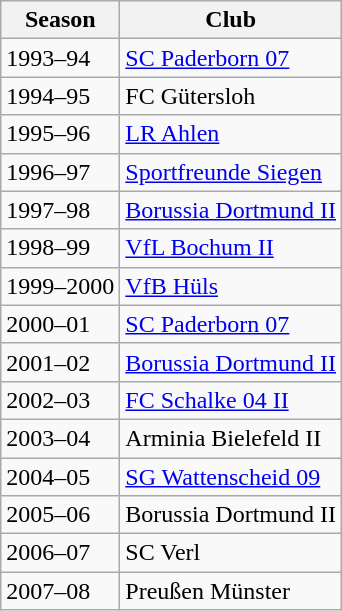<table class="wikitable" style="float:left; margin-right:1em;">
<tr>
<th>Season</th>
<th>Club</th>
</tr>
<tr>
<td>1993–94</td>
<td><a href='#'>SC Paderborn 07</a></td>
</tr>
<tr>
<td>1994–95</td>
<td>FC Gütersloh</td>
</tr>
<tr>
<td>1995–96</td>
<td><a href='#'>LR Ahlen</a></td>
</tr>
<tr>
<td>1996–97</td>
<td><a href='#'>Sportfreunde Siegen</a></td>
</tr>
<tr>
<td>1997–98</td>
<td><a href='#'>Borussia Dortmund II</a></td>
</tr>
<tr>
<td>1998–99</td>
<td><a href='#'>VfL Bochum II</a></td>
</tr>
<tr>
<td>1999–2000</td>
<td><a href='#'>VfB Hüls</a></td>
</tr>
<tr>
<td>2000–01</td>
<td><a href='#'>SC Paderborn 07</a></td>
</tr>
<tr>
<td>2001–02</td>
<td><a href='#'>Borussia Dortmund II</a></td>
</tr>
<tr>
<td>2002–03</td>
<td><a href='#'>FC Schalke 04 II</a></td>
</tr>
<tr>
<td>2003–04</td>
<td>Arminia Bielefeld II</td>
</tr>
<tr>
<td>2004–05</td>
<td><a href='#'>SG Wattenscheid 09</a></td>
</tr>
<tr>
<td>2005–06</td>
<td>Borussia Dortmund II</td>
</tr>
<tr>
<td>2006–07</td>
<td>SC Verl</td>
</tr>
<tr>
<td>2007–08</td>
<td>Preußen Münster</td>
</tr>
</table>
